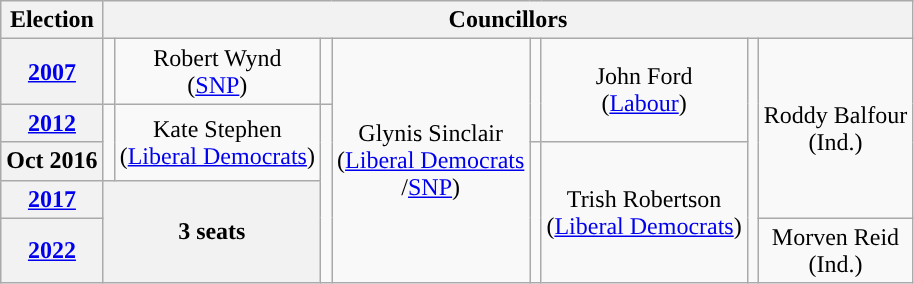<table class="wikitable" style="text-align:center">
<tr>
<th>Election</th>
<th colspan=8>Councillors</th>
</tr>
<tr>
<th><a href='#'>2007</a></th>
<td rowspan=1; style="background-color: "></td>
<td rowspan=1>Robert Wynd<br>(<a href='#'>SNP</a>)</td>
<td rowspan=1; style="background-color: "></td>
<td rowspan=5>Glynis Sinclair<br>(<a href='#'>Liberal Democrats</a><br>/<a href='#'>SNP</a>)</td>
<td rowspan=2; style="background-color: "></td>
<td rowspan=2>John Ford<br>(<a href='#'>Labour</a>)</td>
<td rowspan=5; style="background-color: "></td>
<td rowspan=4>Roddy Balfour<br>(Ind.)</td>
</tr>
<tr>
<th><a href='#'>2012</a></th>
<td rowspan=2; style="background-color: "></td>
<td rowspan=2>Kate Stephen<br>(<a href='#'>Liberal Democrats</a>)</td>
<td rowspan=4; style="background-color: "></td>
</tr>
<tr>
<th>Oct 2016</th>
<td rowspan=3; style="background-color: "></td>
<td rowspan=3>Trish Robertson<br>(<a href='#'>Liberal Democrats</a>)</td>
</tr>
<tr>
<th><a href='#'>2017</a></th>
<th colspan=2; rowspan=2>3 seats</th>
</tr>
<tr>
<th><a href='#'>2022</a></th>
<td rowspan=1>Morven Reid<br>(Ind.)</td>
</tr>
</table>
